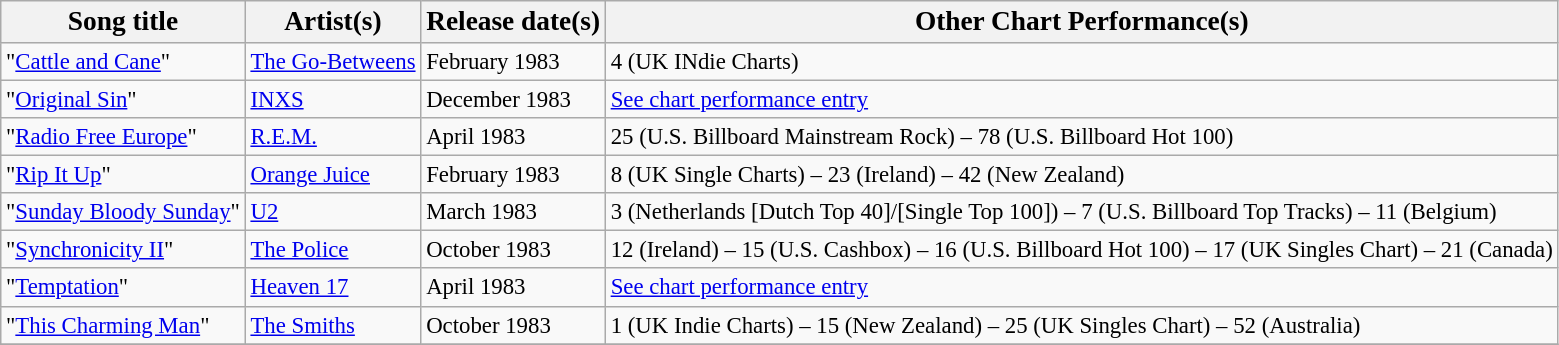<table class="wikitable sortable" style="font-size:95%;">
<tr>
<th><big>Song title</big></th>
<th><big>Artist(s)</big></th>
<th><big>Release date(s)</big></th>
<th><big>Other Chart Performance(s)</big></th>
</tr>
<tr>
<td>"<a href='#'>Cattle and Cane</a>"</td>
<td><a href='#'>The Go-Betweens</a></td>
<td>February 1983</td>
<td>4 (UK INdie Charts)</td>
</tr>
<tr>
<td>"<a href='#'>Original Sin</a>"</td>
<td><a href='#'>INXS</a></td>
<td>December 1983</td>
<td><a href='#'>See chart performance entry</a></td>
</tr>
<tr>
<td>"<a href='#'>Radio Free Europe</a>"</td>
<td><a href='#'>R.E.M.</a></td>
<td>April 1983</td>
<td>25 (U.S. Billboard Mainstream Rock) – 78 (U.S. Billboard Hot 100)</td>
</tr>
<tr>
<td>"<a href='#'>Rip It Up</a>"</td>
<td><a href='#'>Orange Juice</a></td>
<td>February 1983</td>
<td>8 (UK Single Charts) – 23 (Ireland) – 42 (New Zealand)</td>
</tr>
<tr>
<td>"<a href='#'>Sunday Bloody Sunday</a>"</td>
<td><a href='#'>U2</a></td>
<td>March 1983</td>
<td>3 (Netherlands [Dutch Top 40]/[Single Top 100]) – 7 (U.S. Billboard Top Tracks) – 11 (Belgium)</td>
</tr>
<tr>
<td>"<a href='#'>Synchronicity II</a>"</td>
<td><a href='#'>The Police</a></td>
<td>October 1983</td>
<td>12 (Ireland) – 15 (U.S. Cashbox) – 16 (U.S. Billboard Hot 100) – 17 (UK Singles Chart) – 21 (Canada)</td>
</tr>
<tr>
<td>"<a href='#'>Temptation</a>"</td>
<td><a href='#'>Heaven 17</a></td>
<td>April 1983</td>
<td><a href='#'>See chart performance entry</a></td>
</tr>
<tr>
<td>"<a href='#'>This Charming Man</a>"</td>
<td><a href='#'>The Smiths</a></td>
<td>October 1983</td>
<td>1 (UK Indie Charts) – 15 (New Zealand) – 25 (UK Singles Chart) – 52 (Australia)</td>
</tr>
<tr>
</tr>
</table>
